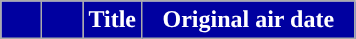<table class=wikitable style="background:#FFFFFF">
<tr style="color:#FFFFFF">
<th style="background:#0000A0; width:20px"></th>
<th style="background:#0000A0; width:20px"></th>
<th style="background:#0000A0;">Title</th>
<th style="background:#0000A0; width:135px">Original air date<br>












</th>
</tr>
</table>
